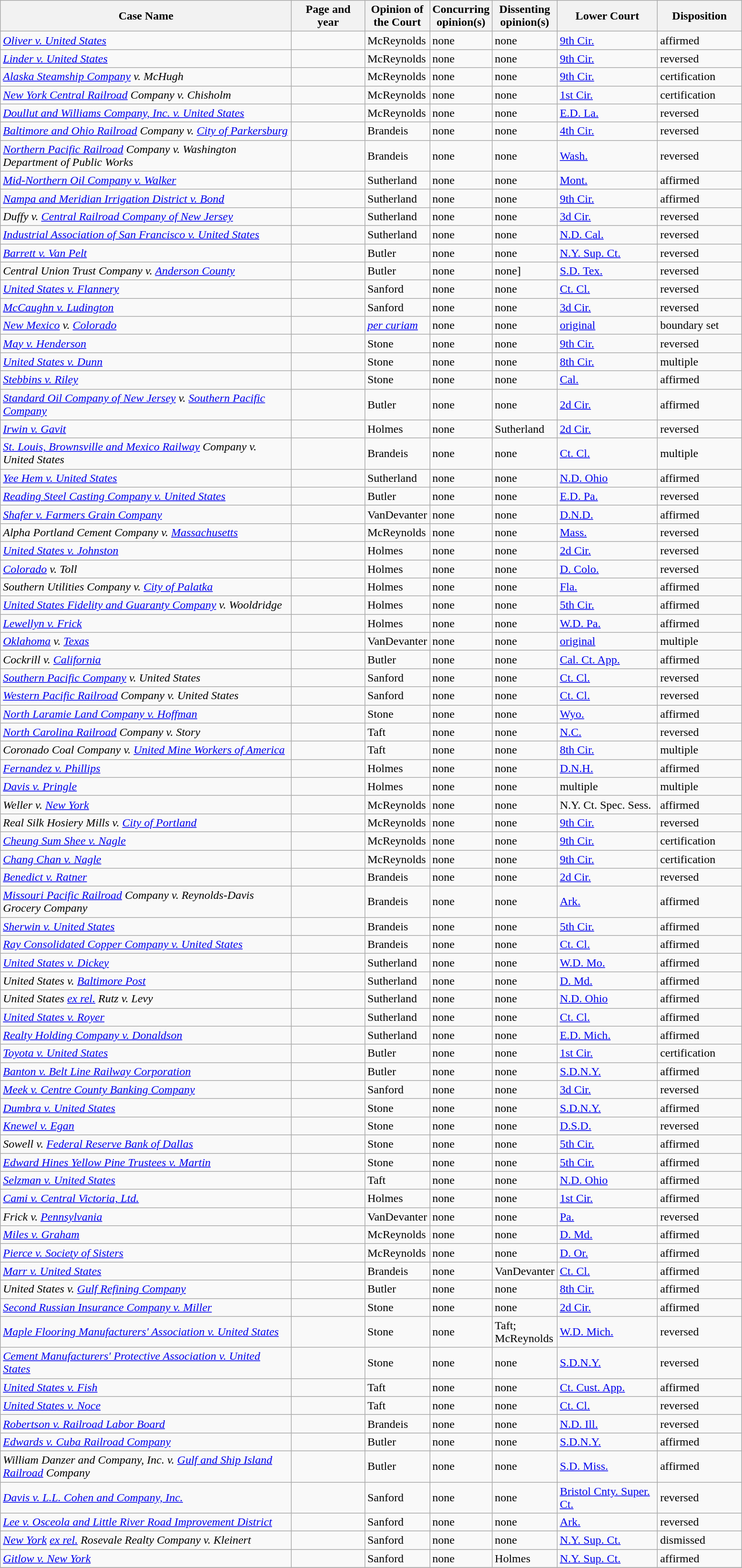<table class="wikitable sortable">
<tr>
<th scope="col" style="width: 400px;">Case Name</th>
<th scope="col" style="width: 95px;">Page and year</th>
<th scope="col" style="width: 10px;">Opinion of the Court</th>
<th scope="col" style="width: 10px;">Concurring opinion(s)</th>
<th scope="col" style="width: 10px;">Dissenting opinion(s)</th>
<th scope="col" style="width: 133px;">Lower Court</th>
<th scope="col" style="width: 110px;">Disposition</th>
</tr>
<tr>
<td><em><a href='#'>Oliver v. United States</a></em></td>
<td align="right"></td>
<td>McReynolds</td>
<td>none</td>
<td>none</td>
<td><a href='#'>9th Cir.</a></td>
<td>affirmed</td>
</tr>
<tr>
<td><em><a href='#'>Linder v. United States</a></em></td>
<td align="right"></td>
<td>McReynolds</td>
<td>none</td>
<td>none</td>
<td><a href='#'>9th Cir.</a></td>
<td>reversed</td>
</tr>
<tr>
<td><em><a href='#'>Alaska Steamship Company</a> v. McHugh</em></td>
<td align="right"></td>
<td>McReynolds</td>
<td>none</td>
<td>none</td>
<td><a href='#'>9th Cir.</a></td>
<td>certification</td>
</tr>
<tr>
<td><em><a href='#'>New York Central Railroad</a> Company v. Chisholm</em></td>
<td align="right"></td>
<td>McReynolds</td>
<td>none</td>
<td>none</td>
<td><a href='#'>1st Cir.</a></td>
<td>certification</td>
</tr>
<tr>
<td><em><a href='#'>Doullut and Williams Company, Inc. v. United States</a></em></td>
<td align="right"></td>
<td>McReynolds</td>
<td>none</td>
<td>none</td>
<td><a href='#'>E.D. La.</a></td>
<td>reversed</td>
</tr>
<tr>
<td><em><a href='#'>Baltimore and Ohio Railroad</a> Company v. <a href='#'>City of Parkersburg</a></em></td>
<td align="right"></td>
<td>Brandeis</td>
<td>none</td>
<td>none</td>
<td><a href='#'>4th Cir.</a></td>
<td>reversed</td>
</tr>
<tr>
<td><em><a href='#'>Northern Pacific Railroad</a> Company v. Washington Department of Public Works</em></td>
<td align="right"></td>
<td>Brandeis</td>
<td>none</td>
<td>none</td>
<td><a href='#'>Wash.</a></td>
<td>reversed</td>
</tr>
<tr>
<td><em><a href='#'>Mid-Northern Oil Company v. Walker</a></em></td>
<td align="right"></td>
<td>Sutherland</td>
<td>none</td>
<td>none</td>
<td><a href='#'>Mont.</a></td>
<td>affirmed</td>
</tr>
<tr>
<td><em><a href='#'>Nampa and Meridian Irrigation District v. Bond</a></em></td>
<td align="right"></td>
<td>Sutherland</td>
<td>none</td>
<td>none</td>
<td><a href='#'>9th Cir.</a></td>
<td>affirmed</td>
</tr>
<tr>
<td><em>Duffy v. <a href='#'>Central Railroad Company of New Jersey</a></em></td>
<td align="right"></td>
<td>Sutherland</td>
<td>none</td>
<td>none</td>
<td><a href='#'>3d Cir.</a></td>
<td>reversed</td>
</tr>
<tr>
<td><em><a href='#'>Industrial Association of San Francisco v. United States</a></em></td>
<td align="right"></td>
<td>Sutherland</td>
<td>none</td>
<td>none</td>
<td><a href='#'>N.D. Cal.</a></td>
<td>reversed</td>
</tr>
<tr>
<td><em><a href='#'>Barrett v. Van Pelt</a></em></td>
<td align="right"></td>
<td>Butler</td>
<td>none</td>
<td>none</td>
<td><a href='#'>N.Y. Sup. Ct.</a></td>
<td>reversed</td>
</tr>
<tr>
<td><em>Central Union Trust Company v. <a href='#'>Anderson County</a></em></td>
<td align="right"></td>
<td>Butler</td>
<td>none</td>
<td>none]</td>
<td><a href='#'>S.D. Tex.</a></td>
<td>reversed</td>
</tr>
<tr>
<td><em><a href='#'>United States v. Flannery</a></em></td>
<td align="right"></td>
<td>Sanford</td>
<td>none</td>
<td>none</td>
<td><a href='#'>Ct. Cl.</a></td>
<td>reversed</td>
</tr>
<tr>
<td><em><a href='#'>McCaughn v. Ludington</a></em></td>
<td align="right"></td>
<td>Sanford</td>
<td>none</td>
<td>none</td>
<td><a href='#'>3d Cir.</a></td>
<td>reversed</td>
</tr>
<tr>
<td><em><a href='#'>New Mexico</a> v. <a href='#'>Colorado</a></em></td>
<td align="right"></td>
<td><em><a href='#'>per curiam</a></em></td>
<td>none</td>
<td>none</td>
<td><a href='#'>original</a></td>
<td>boundary set</td>
</tr>
<tr>
<td><em><a href='#'>May v. Henderson</a></em></td>
<td align="right"></td>
<td>Stone</td>
<td>none</td>
<td>none</td>
<td><a href='#'>9th Cir.</a></td>
<td>reversed</td>
</tr>
<tr>
<td><em><a href='#'>United States v. Dunn</a></em></td>
<td align="right"></td>
<td>Stone</td>
<td>none</td>
<td>none</td>
<td><a href='#'>8th Cir.</a></td>
<td>multiple</td>
</tr>
<tr>
<td><em><a href='#'>Stebbins v. Riley</a></em></td>
<td align="right"></td>
<td>Stone</td>
<td>none</td>
<td>none</td>
<td><a href='#'>Cal.</a></td>
<td>affirmed</td>
</tr>
<tr>
<td><em><a href='#'>Standard Oil Company of New Jersey</a> v. <a href='#'>Southern Pacific Company</a></em></td>
<td align="right"></td>
<td>Butler</td>
<td>none</td>
<td>none</td>
<td><a href='#'>2d Cir.</a></td>
<td>affirmed</td>
</tr>
<tr>
<td><em><a href='#'>Irwin v. Gavit</a></em></td>
<td align="right"></td>
<td>Holmes</td>
<td>none</td>
<td>Sutherland</td>
<td><a href='#'>2d Cir.</a></td>
<td>reversed</td>
</tr>
<tr>
<td><em><a href='#'>St. Louis, Brownsville and Mexico Railway</a> Company v. United States</em></td>
<td align="right"></td>
<td>Brandeis</td>
<td>none</td>
<td>none</td>
<td><a href='#'>Ct. Cl.</a></td>
<td>multiple</td>
</tr>
<tr>
<td><em><a href='#'>Yee Hem v. United States</a></em></td>
<td align="right"></td>
<td>Sutherland</td>
<td>none</td>
<td>none</td>
<td><a href='#'>N.D. Ohio</a></td>
<td>affirmed</td>
</tr>
<tr>
<td><em><a href='#'>Reading Steel Casting Company v. United States</a></em></td>
<td align="right"></td>
<td>Butler</td>
<td>none</td>
<td>none</td>
<td><a href='#'>E.D. Pa.</a></td>
<td>reversed</td>
</tr>
<tr>
<td><em><a href='#'>Shafer v. Farmers Grain Company</a></em></td>
<td align="right"></td>
<td>VanDevanter</td>
<td>none</td>
<td>none</td>
<td><a href='#'>D.N.D.</a></td>
<td>affirmed</td>
</tr>
<tr>
<td><em>Alpha Portland Cement Company v. <a href='#'>Massachusetts</a></em></td>
<td align="right"></td>
<td>McReynolds</td>
<td>none</td>
<td>none</td>
<td><a href='#'>Mass.</a></td>
<td>reversed</td>
</tr>
<tr>
<td><em><a href='#'>United States v. Johnston</a></em></td>
<td align="right"></td>
<td>Holmes</td>
<td>none</td>
<td>none</td>
<td><a href='#'>2d Cir.</a></td>
<td>reversed</td>
</tr>
<tr>
<td><em><a href='#'>Colorado</a> v. Toll</em></td>
<td align="right"></td>
<td>Holmes</td>
<td>none</td>
<td>none</td>
<td><a href='#'>D. Colo.</a></td>
<td>reversed</td>
</tr>
<tr>
<td><em>Southern Utilities Company v. <a href='#'>City of Palatka</a></em></td>
<td align="right"></td>
<td>Holmes</td>
<td>none</td>
<td>none</td>
<td><a href='#'>Fla.</a></td>
<td>affirmed</td>
</tr>
<tr>
<td><em><a href='#'>United States Fidelity and Guaranty Company</a> v. Wooldridge</em></td>
<td align="right"></td>
<td>Holmes</td>
<td>none</td>
<td>none</td>
<td><a href='#'>5th Cir.</a></td>
<td>affirmed</td>
</tr>
<tr>
<td><em><a href='#'>Lewellyn v. Frick</a></em></td>
<td align="right"></td>
<td>Holmes</td>
<td>none</td>
<td>none</td>
<td><a href='#'>W.D. Pa.</a></td>
<td>affirmed</td>
</tr>
<tr>
<td><em><a href='#'>Oklahoma</a> v. <a href='#'>Texas</a></em></td>
<td align="right"></td>
<td>VanDevanter</td>
<td>none</td>
<td>none</td>
<td><a href='#'>original</a></td>
<td>multiple</td>
</tr>
<tr>
<td><em>Cockrill v. <a href='#'>California</a></em></td>
<td align="right"></td>
<td>Butler</td>
<td>none</td>
<td>none</td>
<td><a href='#'>Cal. Ct. App.</a></td>
<td>affirmed</td>
</tr>
<tr>
<td><em><a href='#'>Southern Pacific Company</a> v. United States</em></td>
<td align="right"></td>
<td>Sanford</td>
<td>none</td>
<td>none</td>
<td><a href='#'>Ct. Cl.</a></td>
<td>reversed</td>
</tr>
<tr>
<td><em><a href='#'>Western Pacific Railroad</a> Company v. United States</em></td>
<td align="right"></td>
<td>Sanford</td>
<td>none</td>
<td>none</td>
<td><a href='#'>Ct. Cl.</a></td>
<td>reversed</td>
</tr>
<tr>
<td><em><a href='#'>North Laramie Land Company v. Hoffman</a></em></td>
<td align="right"></td>
<td>Stone</td>
<td>none</td>
<td>none</td>
<td><a href='#'>Wyo.</a></td>
<td>affirmed</td>
</tr>
<tr>
<td><em><a href='#'>North Carolina Railroad</a> Company v. Story</em></td>
<td align="right"></td>
<td>Taft</td>
<td>none</td>
<td>none</td>
<td><a href='#'>N.C.</a></td>
<td>reversed</td>
</tr>
<tr>
<td><em>Coronado Coal Company v. <a href='#'>United Mine Workers of America</a></em></td>
<td align="right"></td>
<td>Taft</td>
<td>none</td>
<td>none</td>
<td><a href='#'>8th Cir.</a></td>
<td>multiple</td>
</tr>
<tr>
<td><em><a href='#'>Fernandez v. Phillips</a></em></td>
<td align="right"></td>
<td>Holmes</td>
<td>none</td>
<td>none</td>
<td><a href='#'>D.N.H.</a></td>
<td>affirmed</td>
</tr>
<tr>
<td><em><a href='#'>Davis v. Pringle</a></em></td>
<td align="right"></td>
<td>Holmes</td>
<td>none</td>
<td>none</td>
<td>multiple</td>
<td>multiple</td>
</tr>
<tr>
<td><em>Weller v. <a href='#'>New York</a></em></td>
<td align="right"></td>
<td>McReynolds</td>
<td>none</td>
<td>none</td>
<td>N.Y. Ct. Spec. Sess.</td>
<td>affirmed</td>
</tr>
<tr>
<td><em>Real Silk Hosiery Mills v. <a href='#'>City of Portland</a></em></td>
<td align="right"></td>
<td>McReynolds</td>
<td>none</td>
<td>none</td>
<td><a href='#'>9th Cir.</a></td>
<td>reversed</td>
</tr>
<tr>
<td><em><a href='#'>Cheung Sum Shee v. Nagle</a></em></td>
<td align="right"></td>
<td>McReynolds</td>
<td>none</td>
<td>none</td>
<td><a href='#'>9th Cir.</a></td>
<td>certification</td>
</tr>
<tr>
<td><em><a href='#'>Chang Chan v. Nagle</a></em></td>
<td align="right"></td>
<td>McReynolds</td>
<td>none</td>
<td>none</td>
<td><a href='#'>9th Cir.</a></td>
<td>certification</td>
</tr>
<tr>
<td><em><a href='#'>Benedict v. Ratner</a></em></td>
<td align="right"></td>
<td>Brandeis</td>
<td>none</td>
<td>none</td>
<td><a href='#'>2d Cir.</a></td>
<td>reversed</td>
</tr>
<tr>
<td><em><a href='#'>Missouri Pacific Railroad</a> Company v. Reynolds-Davis Grocery Company</em></td>
<td align="right"></td>
<td>Brandeis</td>
<td>none</td>
<td>none</td>
<td><a href='#'>Ark.</a></td>
<td>affirmed</td>
</tr>
<tr>
<td><em><a href='#'>Sherwin v. United States</a></em></td>
<td align="right"></td>
<td>Brandeis</td>
<td>none</td>
<td>none</td>
<td><a href='#'>5th Cir.</a></td>
<td>affirmed</td>
</tr>
<tr>
<td><em><a href='#'>Ray Consolidated Copper Company v. United States</a></em></td>
<td align="right"></td>
<td>Brandeis</td>
<td>none</td>
<td>none</td>
<td><a href='#'>Ct. Cl.</a></td>
<td>affirmed</td>
</tr>
<tr>
<td><em><a href='#'>United States v. Dickey</a></em></td>
<td align="right"></td>
<td>Sutherland</td>
<td>none</td>
<td>none</td>
<td><a href='#'>W.D. Mo.</a></td>
<td>affirmed</td>
</tr>
<tr>
<td><em>United States v. <a href='#'>Baltimore Post</a></em></td>
<td align="right"></td>
<td>Sutherland</td>
<td>none</td>
<td>none</td>
<td><a href='#'>D. Md.</a></td>
<td>affirmed</td>
</tr>
<tr>
<td><em>United States <a href='#'>ex rel.</a> Rutz v. Levy</em></td>
<td align="right"></td>
<td>Sutherland</td>
<td>none</td>
<td>none</td>
<td><a href='#'>N.D. Ohio</a></td>
<td>affirmed</td>
</tr>
<tr>
<td><em><a href='#'>United States v. Royer</a></em></td>
<td align="right"></td>
<td>Sutherland</td>
<td>none</td>
<td>none</td>
<td><a href='#'>Ct. Cl.</a></td>
<td>affirmed</td>
</tr>
<tr>
<td><em><a href='#'>Realty Holding Company v. Donaldson</a></em></td>
<td align="right"></td>
<td>Sutherland</td>
<td>none</td>
<td>none</td>
<td><a href='#'>E.D. Mich.</a></td>
<td>affirmed</td>
</tr>
<tr>
<td><em><a href='#'>Toyota v. United States</a></em></td>
<td align="right"></td>
<td>Butler</td>
<td>none</td>
<td>none</td>
<td><a href='#'>1st Cir.</a></td>
<td>certification</td>
</tr>
<tr>
<td><em><a href='#'>Banton v. Belt Line Railway Corporation</a></em></td>
<td align="right"></td>
<td>Butler</td>
<td>none</td>
<td>none</td>
<td><a href='#'>S.D.N.Y.</a></td>
<td>affirmed</td>
</tr>
<tr>
<td><em><a href='#'>Meek v. Centre County Banking Company</a></em></td>
<td align="right"></td>
<td>Sanford</td>
<td>none</td>
<td>none</td>
<td><a href='#'>3d Cir.</a></td>
<td>reversed</td>
</tr>
<tr>
<td><em><a href='#'>Dumbra v. United States</a></em></td>
<td align="right"></td>
<td>Stone</td>
<td>none</td>
<td>none</td>
<td><a href='#'>S.D.N.Y.</a></td>
<td>affirmed</td>
</tr>
<tr>
<td><em><a href='#'>Knewel v. Egan</a></em></td>
<td align="right"></td>
<td>Stone</td>
<td>none</td>
<td>none</td>
<td><a href='#'>D.S.D.</a></td>
<td>reversed</td>
</tr>
<tr>
<td><em>Sowell v. <a href='#'>Federal Reserve Bank of Dallas</a></em></td>
<td align="right"></td>
<td>Stone</td>
<td>none</td>
<td>none</td>
<td><a href='#'>5th Cir.</a></td>
<td>affirmed</td>
</tr>
<tr>
<td><em><a href='#'>Edward Hines Yellow Pine Trustees v. Martin</a></em></td>
<td align="right"></td>
<td>Stone</td>
<td>none</td>
<td>none</td>
<td><a href='#'>5th Cir.</a></td>
<td>affirmed</td>
</tr>
<tr>
<td><em><a href='#'>Selzman v. United States</a></em></td>
<td align="right"></td>
<td>Taft</td>
<td>none</td>
<td>none</td>
<td><a href='#'>N.D. Ohio</a></td>
<td>affirmed</td>
</tr>
<tr>
<td><em><a href='#'>Cami v. Central Victoria, Ltd.</a></em></td>
<td align="right"></td>
<td>Holmes</td>
<td>none</td>
<td>none</td>
<td><a href='#'>1st Cir.</a></td>
<td>affirmed</td>
</tr>
<tr>
<td><em>Frick v. <a href='#'>Pennsylvania</a></em></td>
<td align="right"></td>
<td>VanDevanter</td>
<td>none</td>
<td>none</td>
<td><a href='#'>Pa.</a></td>
<td>reversed</td>
</tr>
<tr>
<td><em><a href='#'>Miles v. Graham</a></em></td>
<td align="right"></td>
<td>McReynolds</td>
<td>none</td>
<td>none</td>
<td><a href='#'>D. Md.</a></td>
<td>affirmed</td>
</tr>
<tr>
<td><em><a href='#'>Pierce v. Society of Sisters</a></em></td>
<td align="right"></td>
<td>McReynolds</td>
<td>none</td>
<td>none</td>
<td><a href='#'>D. Or.</a></td>
<td>affirmed</td>
</tr>
<tr>
<td><em><a href='#'>Marr v. United States</a></em></td>
<td align="right"></td>
<td>Brandeis</td>
<td>none</td>
<td>VanDevanter</td>
<td><a href='#'>Ct. Cl.</a></td>
<td>affirmed</td>
</tr>
<tr>
<td><em>United States v. <a href='#'>Gulf Refining Company</a></em></td>
<td align="right"></td>
<td>Butler</td>
<td>none</td>
<td>none</td>
<td><a href='#'>8th Cir.</a></td>
<td>affirmed</td>
</tr>
<tr>
<td><em><a href='#'>Second Russian Insurance Company v. Miller</a></em></td>
<td align="right"></td>
<td>Stone</td>
<td>none</td>
<td>none</td>
<td><a href='#'>2d Cir.</a></td>
<td>affirmed</td>
</tr>
<tr>
<td><em><a href='#'>Maple Flooring Manufacturers' Association v. United States</a></em></td>
<td align="right"></td>
<td>Stone</td>
<td>none</td>
<td>Taft; McReynolds</td>
<td><a href='#'>W.D. Mich.</a></td>
<td>reversed</td>
</tr>
<tr>
<td><em><a href='#'>Cement Manufacturers' Protective Association v. United States</a></em></td>
<td align="right"></td>
<td>Stone</td>
<td>none</td>
<td>none</td>
<td><a href='#'>S.D.N.Y.</a></td>
<td>reversed</td>
</tr>
<tr>
<td><em><a href='#'>United States v. Fish</a></em></td>
<td align="right"></td>
<td>Taft</td>
<td>none</td>
<td>none</td>
<td><a href='#'>Ct. Cust. App.</a></td>
<td>affirmed</td>
</tr>
<tr>
<td><em><a href='#'>United States v. Noce</a></em></td>
<td align="right"></td>
<td>Taft</td>
<td>none</td>
<td>none</td>
<td><a href='#'>Ct. Cl.</a></td>
<td>reversed</td>
</tr>
<tr>
<td><em><a href='#'>Robertson v. Railroad Labor Board</a></em></td>
<td align="right"></td>
<td>Brandeis</td>
<td>none</td>
<td>none</td>
<td><a href='#'>N.D. Ill.</a></td>
<td>reversed</td>
</tr>
<tr>
<td><em><a href='#'>Edwards v. Cuba Railroad Company</a></em></td>
<td align="right"></td>
<td>Butler</td>
<td>none</td>
<td>none</td>
<td><a href='#'>S.D.N.Y.</a></td>
<td>affirmed</td>
</tr>
<tr>
<td><em>William Danzer and Company, Inc. v. <a href='#'>Gulf and Ship Island Railroad</a> Company</em></td>
<td align="right"></td>
<td>Butler</td>
<td>none</td>
<td>none</td>
<td><a href='#'>S.D. Miss.</a></td>
<td>affirmed</td>
</tr>
<tr>
<td><em><a href='#'>Davis v. L.L. Cohen and Company, Inc.</a></em></td>
<td align="right"></td>
<td>Sanford</td>
<td>none</td>
<td>none</td>
<td><a href='#'>Bristol Cnty. Super. Ct.</a></td>
<td>reversed</td>
</tr>
<tr>
<td><em><a href='#'>Lee v. Osceola and Little River Road Improvement District</a></em></td>
<td align="right"></td>
<td>Sanford</td>
<td>none</td>
<td>none</td>
<td><a href='#'>Ark.</a></td>
<td>reversed</td>
</tr>
<tr>
<td><em><a href='#'>New York</a> <a href='#'>ex rel.</a> Rosevale Realty Company v. Kleinert</em></td>
<td align="right"></td>
<td>Sanford</td>
<td>none</td>
<td>none</td>
<td><a href='#'>N.Y. Sup. Ct.</a></td>
<td>dismissed</td>
</tr>
<tr>
<td><em><a href='#'>Gitlow v. New York</a></em></td>
<td align="right"></td>
<td>Sanford</td>
<td>none</td>
<td>Holmes</td>
<td><a href='#'>N.Y. Sup. Ct.</a></td>
<td>affirmed</td>
</tr>
<tr>
</tr>
</table>
